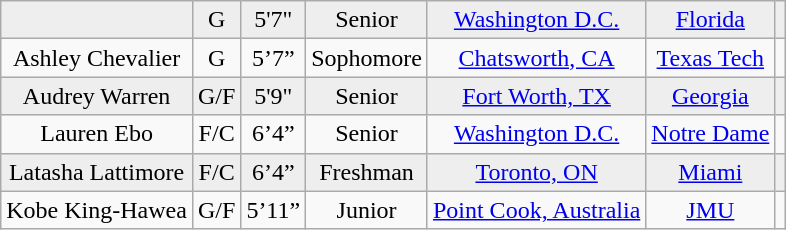<table class="wikitable sortable" border="1">
<tr align="center" style="background:#eeeeee;">
<td></td>
<td>G</td>
<td>5'7"</td>
<td>Senior</td>
<td><a href='#'>Washington D.C.</a></td>
<td><a href='#'>Florida</a></td>
<td></td>
</tr>
<tr align="center">
<td>Ashley Chevalier</td>
<td>G</td>
<td>5’7”</td>
<td>Sophomore</td>
<td><a href='#'>Chatsworth, CA</a></td>
<td><a href='#'>Texas Tech</a></td>
<td></td>
</tr>
<tr align="center"style="background:#eeeeee;">
<td>Audrey Warren</td>
<td>G/F</td>
<td>5'9"</td>
<td>Senior</td>
<td><a href='#'>Fort Worth, TX</a></td>
<td><a href='#'>Georgia</a></td>
<td></td>
</tr>
<tr align="center">
<td>Lauren Ebo</td>
<td>F/C</td>
<td>6’4”</td>
<td>Senior</td>
<td><a href='#'>Washington D.C.</a></td>
<td><a href='#'>Notre Dame</a></td>
<td></td>
</tr>
<tr align="center"style="background:#eeeeee;">
<td>Latasha Lattimore</td>
<td>F/C</td>
<td>6’4”</td>
<td>Freshman</td>
<td><a href='#'>Toronto, ON</a></td>
<td><a href='#'>Miami</a></td>
<td></td>
</tr>
<tr align="center">
<td>Kobe King-Hawea</td>
<td>G/F</td>
<td>5’11”</td>
<td>Junior</td>
<td><a href='#'>Point Cook, Australia</a></td>
<td><a href='#'>JMU</a></td>
<td></td>
</tr>
</table>
